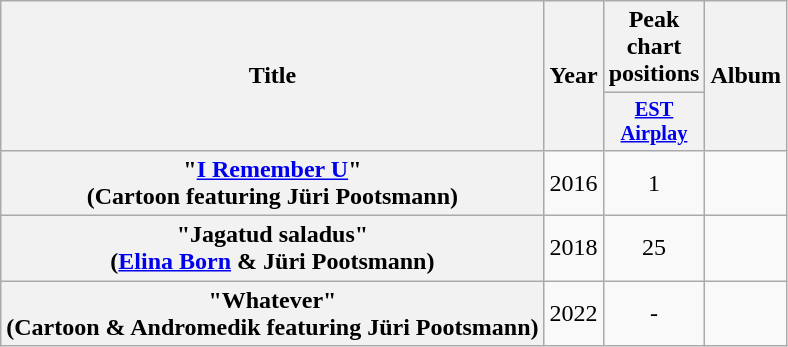<table class="wikitable plainrowheaders" style="text-align:center;">
<tr>
<th scope="col" rowspan="2">Title</th>
<th scope="col" rowspan="2">Year</th>
<th scope="col" colspan="1">Peak chart positions</th>
<th scope="col" rowspan="2">Album</th>
</tr>
<tr>
<th scope="col" style="width:3em;font-size:85%;"><a href='#'>EST<br>Airplay</a><br></th>
</tr>
<tr>
<th scope="row">"<a href='#'>I Remember U</a>"<br><span>(Cartoon featuring Jüri Pootsmann)</span></th>
<td>2016</td>
<td>1</td>
<td></td>
</tr>
<tr>
<th scope="row">"Jagatud saladus"<br><span>(<a href='#'>Elina Born</a> & Jüri Pootsmann)</span></th>
<td>2018</td>
<td>25</td>
<td></td>
</tr>
<tr>
<th scope="row">"Whatever"<br><span>(Cartoon & Andromedik featuring Jüri Pootsmann)</span></th>
<td>2022</td>
<td>-</td>
<td></td>
</tr>
</table>
